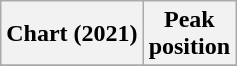<table class="wikitable plainrowheaders">
<tr>
<th scope="col">Chart (2021)</th>
<th scope="col">Peak<br>position</th>
</tr>
<tr>
</tr>
</table>
